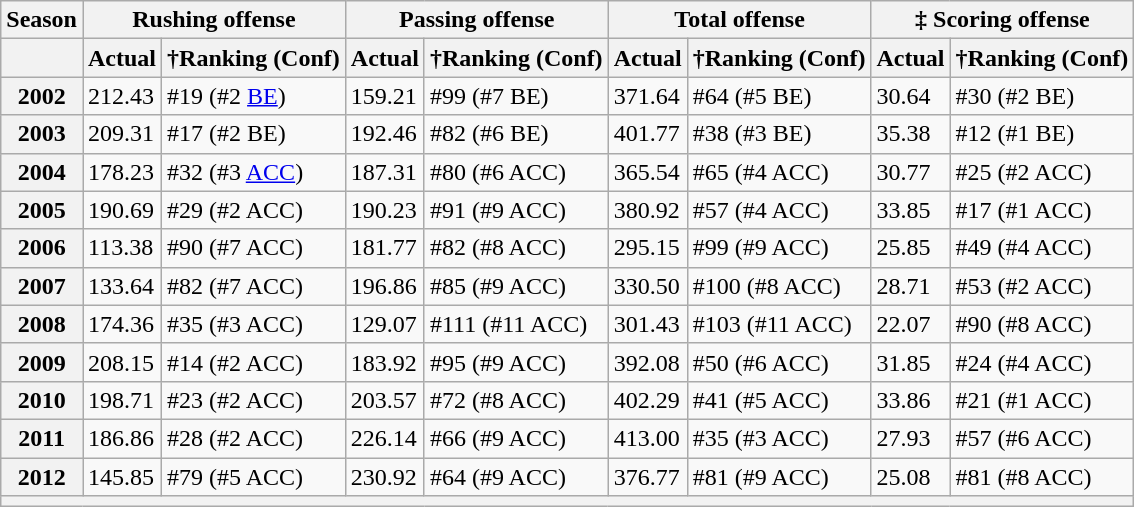<table class="wikitable" border="1">
<tr>
<th>Season</th>
<th colspan="2">Rushing offense</th>
<th colspan="2">Passing offense</th>
<th colspan="2">Total offense</th>
<th colspan="2">‡ Scoring offense</th>
</tr>
<tr>
<th> </th>
<th>Actual</th>
<th>†Ranking (Conf)</th>
<th>Actual</th>
<th>†Ranking (Conf)</th>
<th>Actual</th>
<th>†Ranking (Conf)</th>
<th>Actual</th>
<th>†Ranking (Conf)</th>
</tr>
<tr>
<th>2002</th>
<td>212.43</td>
<td>#19 (#2 <a href='#'>BE</a>)</td>
<td>159.21</td>
<td>#99 (#7 BE)</td>
<td>371.64</td>
<td>#64 (#5 BE)</td>
<td>30.64</td>
<td>#30 (#2 BE)</td>
</tr>
<tr>
<th>2003</th>
<td>209.31</td>
<td>#17 (#2 BE)</td>
<td>192.46</td>
<td>#82 (#6 BE)</td>
<td>401.77</td>
<td>#38 (#3 BE)</td>
<td>35.38</td>
<td>#12 (#1 BE)</td>
</tr>
<tr>
<th>2004</th>
<td>178.23</td>
<td>#32 (#3 <a href='#'>ACC</a>)</td>
<td>187.31</td>
<td>#80 (#6 ACC)</td>
<td>365.54</td>
<td>#65 (#4 ACC)</td>
<td>30.77</td>
<td>#25 (#2 ACC)</td>
</tr>
<tr>
<th>2005</th>
<td>190.69</td>
<td>#29 (#2 ACC)</td>
<td>190.23</td>
<td>#91 (#9 ACC)</td>
<td>380.92</td>
<td>#57 (#4 ACC)</td>
<td>33.85</td>
<td>#17 (#1 ACC)</td>
</tr>
<tr>
<th>2006</th>
<td>113.38</td>
<td>#90 (#7 ACC)</td>
<td>181.77</td>
<td>#82 (#8 ACC)</td>
<td>295.15</td>
<td>#99 (#9 ACC)</td>
<td>25.85</td>
<td>#49 (#4 ACC)</td>
</tr>
<tr>
<th>2007</th>
<td>133.64</td>
<td>#82 (#7 ACC)</td>
<td>196.86</td>
<td>#85 (#9 ACC)</td>
<td>330.50</td>
<td>#100 (#8 ACC)</td>
<td>28.71</td>
<td>#53 (#2 ACC)</td>
</tr>
<tr>
<th>2008</th>
<td>174.36</td>
<td>#35 (#3 ACC)</td>
<td>129.07</td>
<td>#111 (#11 ACC)</td>
<td>301.43</td>
<td>#103 (#11 ACC)</td>
<td>22.07</td>
<td>#90 (#8 ACC)</td>
</tr>
<tr>
<th>2009</th>
<td>208.15</td>
<td>#14 (#2 ACC)</td>
<td>183.92</td>
<td>#95 (#9 ACC)</td>
<td>392.08</td>
<td>#50 (#6 ACC)</td>
<td>31.85</td>
<td>#24 (#4 ACC)</td>
</tr>
<tr>
<th>2010</th>
<td>198.71</td>
<td>#23 (#2 ACC)</td>
<td>203.57</td>
<td>#72 (#8 ACC)</td>
<td>402.29</td>
<td>#41 (#5 ACC)</td>
<td>33.86</td>
<td>#21 (#1 ACC)</td>
</tr>
<tr>
<th>2011</th>
<td>186.86</td>
<td>#28 (#2 ACC)</td>
<td>226.14</td>
<td>#66 (#9 ACC)</td>
<td>413.00</td>
<td>#35 (#3 ACC)</td>
<td>27.93</td>
<td>#57 (#6 ACC)</td>
</tr>
<tr>
<th>2012</th>
<td>145.85</td>
<td>#79 (#5 ACC)</td>
<td>230.92</td>
<td>#64 (#9 ACC)</td>
<td>376.77</td>
<td>#81 (#9 ACC)</td>
<td>25.08</td>
<td>#81 (#8 ACC)</td>
</tr>
<tr>
<th colspan="9"></th>
</tr>
</table>
